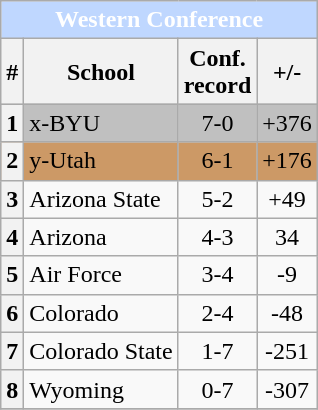<table class="wikitable sortable collapsible collapsed" style="text-align: center;">
<tr>
<th colspan=4 style="background:#BFD7FF; color:white">Western Conference</th>
</tr>
<tr>
<th>#</th>
<th>School</th>
<th>Conf. <br> record</th>
<th>+/-</th>
</tr>
<tr style="background:silver;">
<th>1</th>
<td align="left">x-BYU</td>
<td>7-0</td>
<td>+376</td>
</tr>
<tr style="background:#cc9966;">
<th>2</th>
<td align="left">y-Utah</td>
<td>6-1</td>
<td>+176</td>
</tr>
<tr>
<th>3</th>
<td align="left">Arizona State</td>
<td>5-2</td>
<td>+49</td>
</tr>
<tr>
<th>4</th>
<td align="left">Arizona</td>
<td>4-3</td>
<td>34</td>
</tr>
<tr>
<th>5</th>
<td align="left">Air Force</td>
<td>3-4</td>
<td>-9</td>
</tr>
<tr>
<th>6</th>
<td align="left">Colorado</td>
<td>2-4</td>
<td>-48</td>
</tr>
<tr>
<th>7</th>
<td align="left">Colorado State</td>
<td>1-7</td>
<td>-251</td>
</tr>
<tr>
<th>8</th>
<td align="left">Wyoming</td>
<td>0-7</td>
<td>-307</td>
</tr>
<tr>
</tr>
</table>
